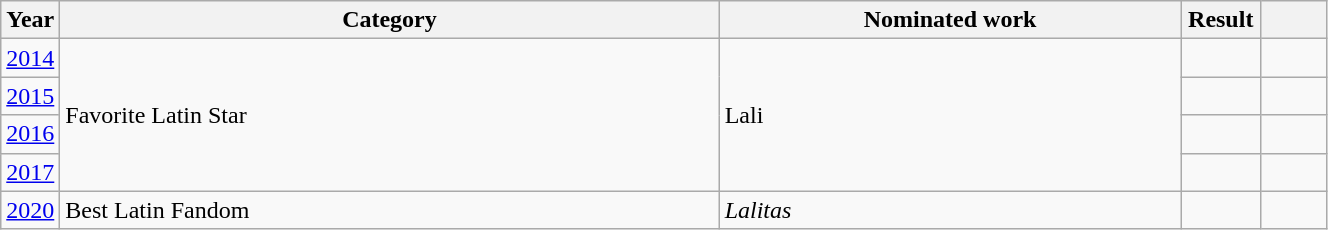<table class="wikitable plainrowheaders" style="width:70%;">
<tr>
<th scope="col" style="width:4%;">Year</th>
<th scope="col" style="width:50%;">Category</th>
<th scope="col" style="width:35%;">Nominated work</th>
<th scope="col" style="width:6%;">Result</th>
<th scope="col" style="width:6%;"></th>
</tr>
<tr>
<td align=center><a href='#'>2014</a></td>
<td rowspan=4>Favorite Latin Star</td>
<td rowspan="4">Lali</td>
<td></td>
<td align=center></td>
</tr>
<tr>
<td align=center><a href='#'>2015</a></td>
<td></td>
<td align=center></td>
</tr>
<tr>
<td align=center><a href='#'>2016</a></td>
<td></td>
<td align=center></td>
</tr>
<tr>
<td align=center><a href='#'>2017</a></td>
<td></td>
<td align=center></td>
</tr>
<tr>
<td align="center"><a href='#'>2020</a></td>
<td>Best Latin Fandom</td>
<td><em>Lalitas</em></td>
<td></td>
<td align="center"></td>
</tr>
</table>
